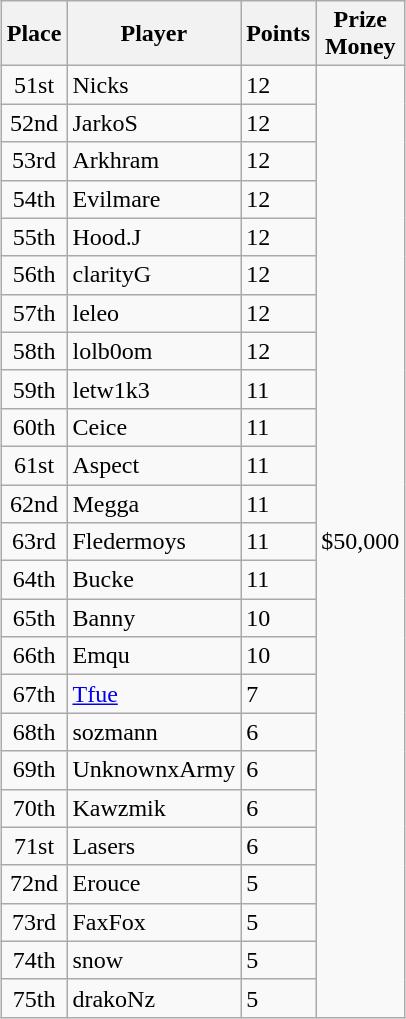<table class="wikitable" style="display: inline-table;width: 20%; margin-left: 5px;text-align:left">
<tr>
<th>Place</th>
<th>Player</th>
<th>Points</th>
<th style="width: 82.5px;">Prize Money</th>
</tr>
<tr>
<td style="text-align:center">51st</td>
<td>Nicks</td>
<td>12</td>
<td style="text-align:right" rowspan="25">$50,000</td>
</tr>
<tr>
<td style="text-align:center">52nd</td>
<td>JarkoS</td>
<td>12</td>
</tr>
<tr>
<td style="text-align:center">53rd</td>
<td>Arkhram</td>
<td>12</td>
</tr>
<tr>
<td style="text-align:center">54th</td>
<td>Evilmare</td>
<td>12</td>
</tr>
<tr>
<td style="text-align:center">55th</td>
<td>Hood.J</td>
<td>12</td>
</tr>
<tr>
<td style="text-align:center">56th</td>
<td>clarityG</td>
<td>12</td>
</tr>
<tr>
<td style="text-align:center">57th</td>
<td>leleo</td>
<td>12</td>
</tr>
<tr>
<td style="text-align:center">58th</td>
<td>lolb0om</td>
<td>12</td>
</tr>
<tr>
<td style="text-align:center">59th</td>
<td>letw1k3</td>
<td>11</td>
</tr>
<tr>
<td style="text-align:center">60th</td>
<td>Ceice</td>
<td>11</td>
</tr>
<tr>
<td style="text-align:center">61st</td>
<td>Aspect</td>
<td>11</td>
</tr>
<tr>
<td style="text-align:center">62nd</td>
<td>Megga</td>
<td>11</td>
</tr>
<tr>
<td style="text-align:center">63rd</td>
<td>Fledermoys</td>
<td>11</td>
</tr>
<tr>
<td style="text-align:center">64th</td>
<td>Bucke</td>
<td>11</td>
</tr>
<tr>
<td style="text-align:center">65th</td>
<td>Banny</td>
<td>10</td>
</tr>
<tr>
<td style="text-align:center">66th</td>
<td>Emqu</td>
<td>10</td>
</tr>
<tr>
<td style="text-align:center">67th</td>
<td><a href='#'>Tfue</a></td>
<td>7</td>
</tr>
<tr>
<td style="text-align:center">68th</td>
<td>sozmann</td>
<td>6</td>
</tr>
<tr>
<td style="text-align:center">69th</td>
<td>UnknownxArmy</td>
<td>6</td>
</tr>
<tr>
<td style="text-align:center">70th</td>
<td>Kawzmik</td>
<td>6</td>
</tr>
<tr>
<td style="text-align:center">71st</td>
<td>Lasers</td>
<td>6</td>
</tr>
<tr>
<td style="text-align:center">72nd</td>
<td>Erouce</td>
<td>5</td>
</tr>
<tr>
<td style="text-align:center">73rd</td>
<td>FaxFox</td>
<td>5</td>
</tr>
<tr>
<td style="text-align:center">74th</td>
<td>snow</td>
<td>5</td>
</tr>
<tr>
<td style="text-align:center">75th</td>
<td>drakoNz</td>
<td>5</td>
</tr>
</table>
